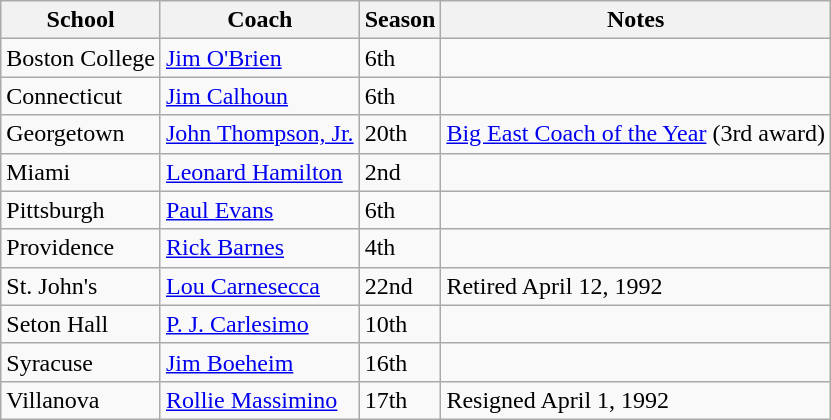<table class="wikitable">
<tr>
<th>School</th>
<th>Coach</th>
<th>Season</th>
<th>Notes</th>
</tr>
<tr>
<td>Boston College</td>
<td><a href='#'>Jim O'Brien</a></td>
<td>6th</td>
<td></td>
</tr>
<tr>
<td>Connecticut</td>
<td><a href='#'>Jim Calhoun</a></td>
<td>6th</td>
<td></td>
</tr>
<tr>
<td>Georgetown</td>
<td><a href='#'>John Thompson, Jr.</a></td>
<td>20th</td>
<td><a href='#'>Big East Coach of the Year</a> (3rd award)</td>
</tr>
<tr>
<td>Miami</td>
<td><a href='#'>Leonard Hamilton</a></td>
<td>2nd</td>
<td></td>
</tr>
<tr>
<td>Pittsburgh</td>
<td><a href='#'>Paul Evans</a></td>
<td>6th</td>
<td></td>
</tr>
<tr>
<td>Providence</td>
<td><a href='#'>Rick Barnes</a></td>
<td>4th</td>
<td></td>
</tr>
<tr>
<td>St. John's</td>
<td><a href='#'>Lou Carnesecca</a></td>
<td>22nd</td>
<td>Retired April 12, 1992</td>
</tr>
<tr>
<td>Seton Hall</td>
<td><a href='#'>P. J. Carlesimo</a></td>
<td>10th</td>
<td></td>
</tr>
<tr>
<td>Syracuse</td>
<td><a href='#'>Jim Boeheim</a></td>
<td>16th</td>
<td></td>
</tr>
<tr>
<td>Villanova</td>
<td><a href='#'>Rollie Massimino</a></td>
<td>17th</td>
<td>Resigned April 1, 1992</td>
</tr>
</table>
